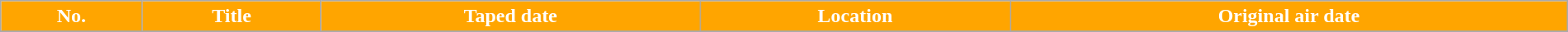<table class="wikitable plainrowheaders" style="width: 100%; margin-right: 0;">
<tr>
<th style="background: #FFA500; color: #ffffff;">No.</th>
<th style="background: #FFA500; color: #ffffff;">Title</th>
<th style="background: #FFA500; color: #ffffff;">Taped date</th>
<th style="background: #FFA500; color: #ffffff;">Location</th>
<th style="background: #FFA500; color: #ffffff;">Original air date</th>
</tr>
<tr>
</tr>
</table>
